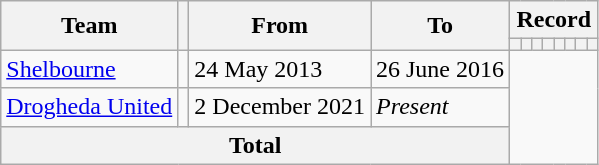<table class="wikitable" style="text-align: center">
<tr>
<th rowspan="2">Team</th>
<th rowspan=2></th>
<th rowspan="2">From</th>
<th rowspan="2">To</th>
<th colspan="8">Record</th>
</tr>
<tr>
<th></th>
<th></th>
<th></th>
<th></th>
<th></th>
<th></th>
<th></th>
<th></th>
</tr>
<tr>
<td align="left"><a href='#'>Shelbourne</a></td>
<td></td>
<td align="left">24 May 2013</td>
<td align="left">26 June 2016<br></td>
</tr>
<tr>
<td align="left"><a href='#'>Drogheda United</a></td>
<td></td>
<td align="left">2 December 2021</td>
<td align="left"><em>Present</em><br></td>
</tr>
<tr>
<th colspan=4>Total<br></th>
</tr>
</table>
